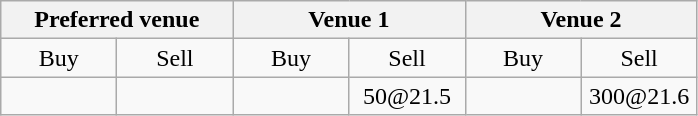<table class="wikitable" style="text-align:center">
<tr>
<th colspan="2">Preferred venue</th>
<th colspan="2">Venue 1</th>
<th colspan="2">Venue 2</th>
</tr>
<tr>
<td>Buy</td>
<td>Sell</td>
<td>Buy</td>
<td>Sell</td>
<td>Buy</td>
<td>Sell</td>
</tr>
<tr>
<td style="width:70px"></td>
<td style="width:70px"></td>
<td style="width:70px"></td>
<td style="width:70px">50@21.5</td>
<td style="width:70px"></td>
<td style="width:70px">300@21.6</td>
</tr>
</table>
